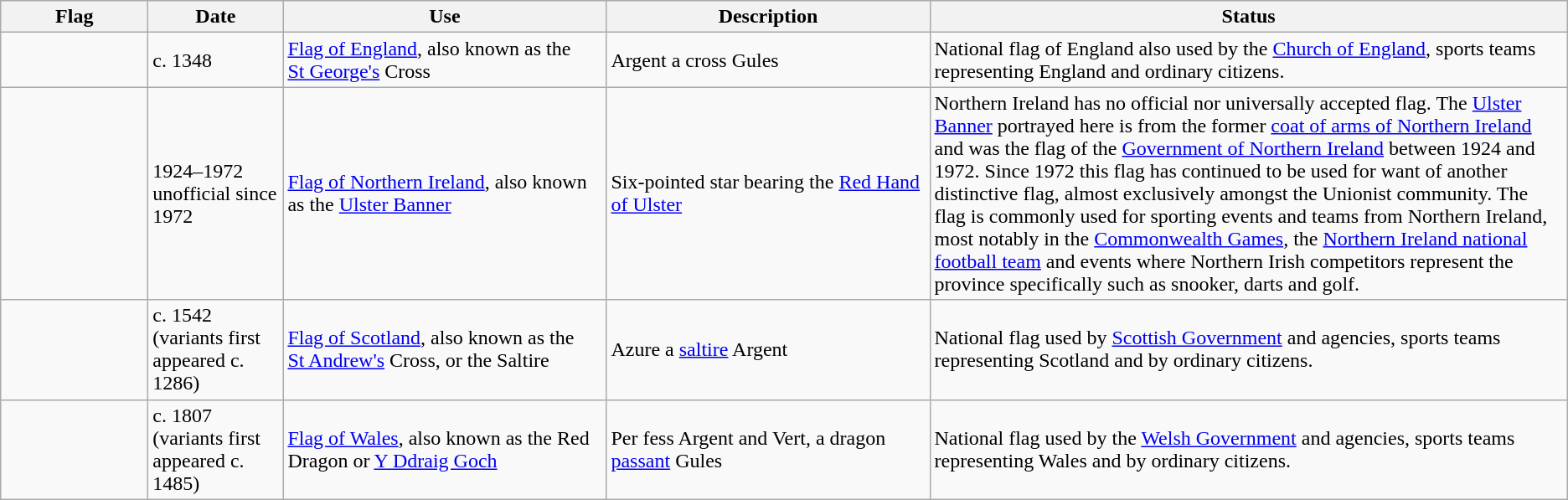<table class="wikitable">
<tr>
<th style="width:110px;">Flag</th>
<th width="100px">Date</th>
<th style="width:250px;">Use</th>
<th style="width:250px;">Description</th>
<th>Status</th>
</tr>
<tr>
<td></td>
<td>c. 1348</td>
<td><a href='#'>Flag of England</a>, also known as the <a href='#'>St George's</a> Cross</td>
<td>Argent a cross Gules</td>
<td>National flag of England also used by the <a href='#'>Church of England</a>, sports teams representing England and ordinary citizens.</td>
</tr>
<tr>
<td></td>
<td>1924–1972<br>unofficial since 1972</td>
<td><a href='#'>Flag of Northern Ireland</a>, also known as the <a href='#'>Ulster Banner</a></td>
<td>Six-pointed star bearing the <a href='#'>Red Hand of Ulster</a></td>
<td>Northern Ireland has no official nor universally accepted flag. The <a href='#'>Ulster Banner</a> portrayed here is from the former <a href='#'>coat of arms of Northern Ireland</a> and was the flag of the <a href='#'>Government of Northern Ireland</a> between 1924 and 1972. Since 1972 this flag has continued to be used for want of another distinctive flag, almost exclusively amongst the Unionist community. The flag is commonly used for sporting events and teams from Northern Ireland, most notably in the <a href='#'>Commonwealth Games</a>, the <a href='#'>Northern Ireland national football team</a> and events where Northern Irish competitors represent the province specifically such as snooker, darts and golf.</td>
</tr>
<tr>
<td></td>
<td>c. 1542<br>(variants first appeared c. 1286)</td>
<td><a href='#'>Flag of Scotland</a>, also known as the <a href='#'>St Andrew's</a> Cross, or the Saltire</td>
<td>Azure a <a href='#'>saltire</a> Argent</td>
<td>National flag used by <a href='#'>Scottish Government</a> and agencies, sports teams representing Scotland and by ordinary citizens.</td>
</tr>
<tr>
<td></td>
<td>c. 1807<br>(variants first appeared c. 1485)</td>
<td><a href='#'>Flag of Wales</a>, also known as the Red Dragon or <a href='#'>Y Ddraig Goch</a></td>
<td>Per fess Argent and Vert, a dragon <a href='#'>passant</a> Gules</td>
<td>National flag used by the <a href='#'>Welsh Government</a> and agencies, sports teams representing Wales and by ordinary citizens.</td>
</tr>
</table>
